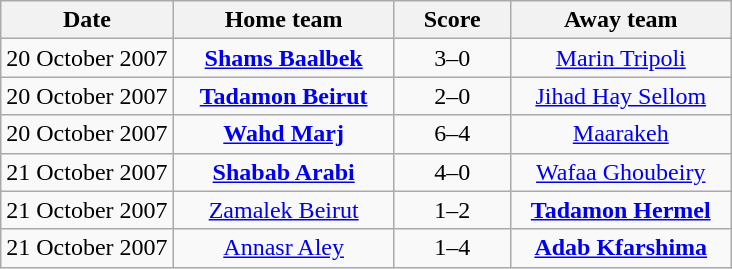<table class="wikitable" border="1" style="text-align: center">
<tr>
<th>Date</th>
<th width=140" align=center>Home team</th>
<th width=70" align=center>Score</th>
<th width=140" align=center>Away team</th>
</tr>
<tr>
<td>20 October 2007</td>
<td><strong><a href='#'>Shams Baalbek</a></strong></td>
<td>3–0</td>
<td><a href='#'>Marin Tripoli</a></td>
</tr>
<tr>
<td>20 October 2007</td>
<td><a href='#'><strong>Tadamon Beirut</strong></a></td>
<td>2–0</td>
<td><a href='#'>Jihad Hay Sellom</a></td>
</tr>
<tr>
<td>20 October 2007</td>
<td><a href='#'><strong>Wahd Marj</strong></a></td>
<td>6–4</td>
<td><a href='#'>Maarakeh</a></td>
</tr>
<tr>
<td>21 October 2007</td>
<td><a href='#'><strong>Shabab Arabi</strong></a></td>
<td>4–0</td>
<td><a href='#'>Wafaa Ghoubeiry</a></td>
</tr>
<tr>
<td>21 October 2007</td>
<td><a href='#'>Zamalek Beirut</a></td>
<td>1–2</td>
<td><strong><a href='#'>Tadamon Hermel</a></strong></td>
</tr>
<tr>
<td>21 October 2007</td>
<td><a href='#'>Annasr Aley</a></td>
<td>1–4</td>
<td><a href='#'><strong>Adab Kfarshima</strong></a></td>
</tr>
</table>
